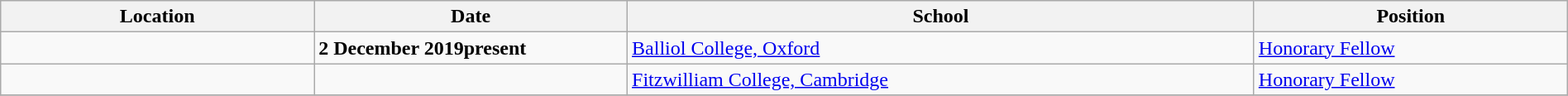<table class="wikitable" style="width:100%;">
<tr>
<th style="width:20%;">Location</th>
<th style="width:20%;">Date</th>
<th style="width:40%;">School</th>
<th style="width:20%;">Position</th>
</tr>
<tr>
<td></td>
<td><strong>2 December 2019present</strong></td>
<td><a href='#'>Balliol College, Oxford</a></td>
<td><a href='#'>Honorary Fellow</a></td>
</tr>
<tr>
<td></td>
<td></td>
<td><a href='#'>Fitzwilliam College, Cambridge</a></td>
<td><a href='#'>Honorary Fellow</a></td>
</tr>
<tr>
</tr>
</table>
